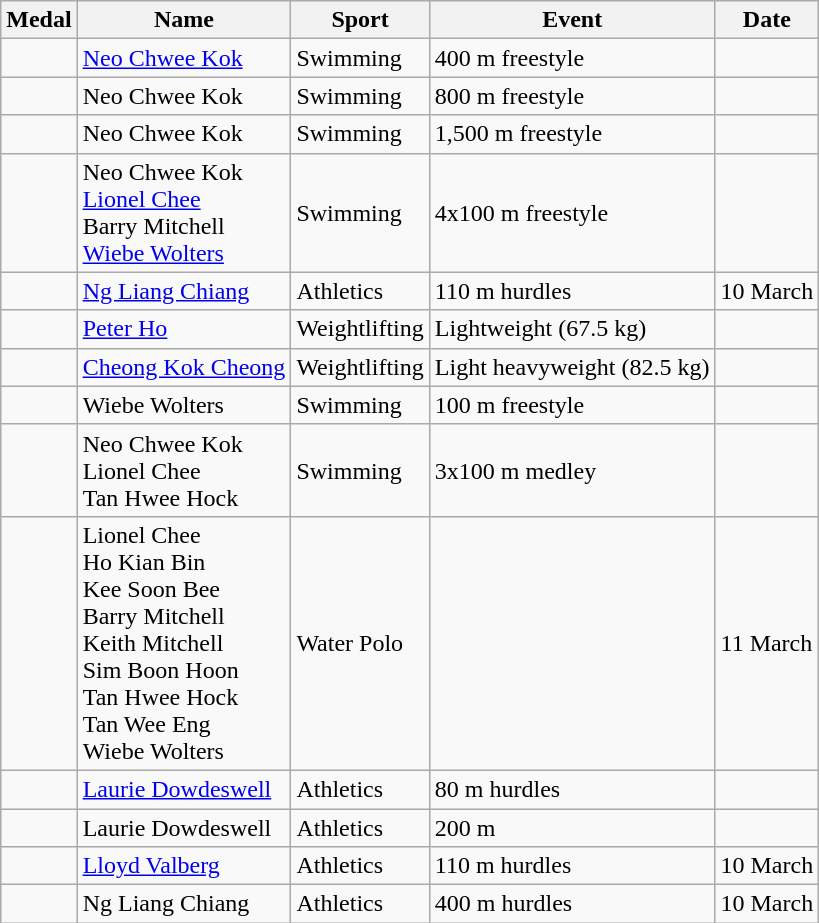<table class="wikitable sortable">
<tr>
<th>Medal</th>
<th>Name</th>
<th>Sport</th>
<th>Event</th>
<th>Date</th>
</tr>
<tr>
<td></td>
<td><a href='#'>Neo Chwee Kok</a></td>
<td>Swimming</td>
<td>400 m freestyle</td>
<td></td>
</tr>
<tr>
<td></td>
<td>Neo Chwee Kok</td>
<td>Swimming</td>
<td>800 m freestyle</td>
<td></td>
</tr>
<tr>
<td></td>
<td>Neo Chwee Kok</td>
<td>Swimming</td>
<td>1,500 m freestyle</td>
<td></td>
</tr>
<tr>
<td></td>
<td>Neo Chwee Kok<br><a href='#'>Lionel Chee</a><br>Barry Mitchell<br><a href='#'>Wiebe Wolters</a></td>
<td>Swimming</td>
<td>4x100 m freestyle</td>
<td></td>
</tr>
<tr>
<td></td>
<td><a href='#'>Ng Liang Chiang</a></td>
<td>Athletics</td>
<td>110 m hurdles</td>
<td>10 March</td>
</tr>
<tr>
<td></td>
<td><a href='#'>Peter Ho</a></td>
<td>Weightlifting</td>
<td>Lightweight (67.5 kg)</td>
<td></td>
</tr>
<tr>
<td></td>
<td><a href='#'>Cheong Kok Cheong</a></td>
<td>Weightlifting</td>
<td>Light heavyweight (82.5 kg)</td>
<td></td>
</tr>
<tr>
<td></td>
<td>Wiebe Wolters</td>
<td>Swimming</td>
<td>100 m freestyle</td>
<td></td>
</tr>
<tr>
<td></td>
<td>Neo Chwee Kok<br>Lionel Chee<br>Tan Hwee Hock</td>
<td>Swimming</td>
<td>3x100 m medley</td>
<td></td>
</tr>
<tr>
<td></td>
<td>Lionel Chee<br>Ho Kian Bin<br>Kee Soon Bee<br>Barry Mitchell<br>Keith Mitchell<br>Sim Boon Hoon<br>Tan Hwee Hock<br>Tan Wee Eng<br>Wiebe Wolters</td>
<td>Water Polo</td>
<td></td>
<td>11 March</td>
</tr>
<tr>
<td></td>
<td><a href='#'>Laurie Dowdeswell</a></td>
<td>Athletics</td>
<td>80 m hurdles</td>
<td></td>
</tr>
<tr>
<td></td>
<td>Laurie Dowdeswell</td>
<td>Athletics</td>
<td>200 m</td>
<td></td>
</tr>
<tr>
<td></td>
<td><a href='#'>Lloyd Valberg</a></td>
<td>Athletics</td>
<td>110 m hurdles</td>
<td>10 March</td>
</tr>
<tr>
<td></td>
<td>Ng Liang Chiang</td>
<td>Athletics</td>
<td>400 m hurdles</td>
<td>10 March</td>
</tr>
</table>
